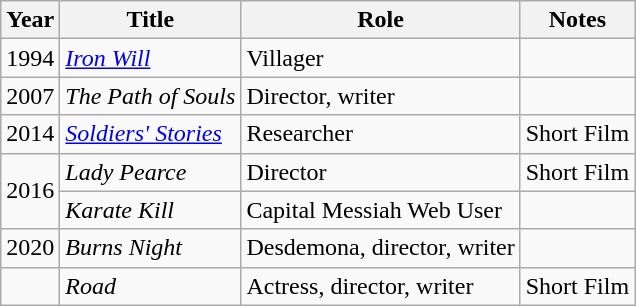<table class="wikitable">
<tr>
<th>Year</th>
<th>Title</th>
<th>Role</th>
<th>Notes</th>
</tr>
<tr>
<td>1994</td>
<td><em><a href='#'>Iron Will</a></em></td>
<td>Villager</td>
<td></td>
</tr>
<tr>
<td>2007</td>
<td><em>The Path of Souls</em></td>
<td>Director, writer</td>
<td></td>
</tr>
<tr>
<td>2014</td>
<td><em><a href='#'>Soldiers' Stories</a></em></td>
<td>Researcher</td>
<td>Short Film</td>
</tr>
<tr>
<td rowspan="2">2016</td>
<td><em>Lady Pearce</em></td>
<td>Director</td>
<td>Short Film</td>
</tr>
<tr>
<td><em>Karate Kill</em></td>
<td>Capital Messiah Web User</td>
<td></td>
</tr>
<tr>
<td>2020</td>
<td><em>Burns Night</em></td>
<td>Desdemona, director, writer</td>
<td></td>
</tr>
<tr>
<td></td>
<td><em>Road</em></td>
<td>Actress, director, writer</td>
<td>Short Film</td>
</tr>
</table>
